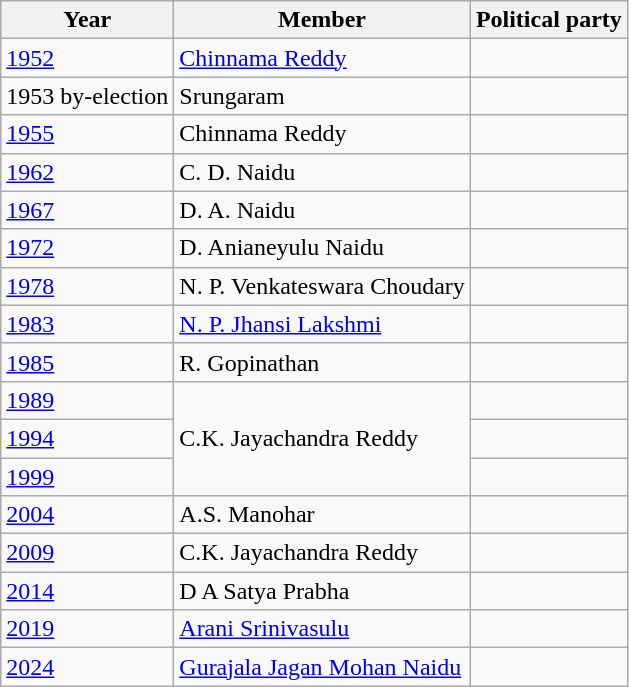<table class="wikitable sortable">
<tr>
<th>Year</th>
<th>Member</th>
<th colspan="2">Political party</th>
</tr>
<tr>
<td><a href='#'>1952</a></td>
<td><a href='#'>Chinnama Reddy</a></td>
<td></td>
</tr>
<tr>
<td>1953 by-election</td>
<td>Srungaram</td>
<td></td>
</tr>
<tr>
<td><a href='#'>1955</a></td>
<td>Chinnama Reddy</td>
<td></td>
</tr>
<tr>
<td><a href='#'>1962</a></td>
<td>C. D. Naidu</td>
<td></td>
</tr>
<tr>
<td><a href='#'>1967</a></td>
<td>D. A. Naidu</td>
<td></td>
</tr>
<tr>
<td><a href='#'>1972</a></td>
<td>D. Anianeyulu Naidu</td>
</tr>
<tr>
<td><a href='#'>1978</a></td>
<td>N. P. Venkateswara Choudary</td>
<td></td>
</tr>
<tr>
<td><a href='#'>1983</a></td>
<td><a href='#'>N. P. Jhansi Lakshmi</a></td>
<td></td>
</tr>
<tr>
<td><a href='#'>1985</a></td>
<td>R. Gopinathan</td>
<td></td>
</tr>
<tr>
<td><a href='#'>1989</a></td>
<td rowspan=3>C.K. Jayachandra Reddy</td>
<td></td>
</tr>
<tr>
<td><a href='#'>1994</a></td>
<td></td>
</tr>
<tr>
<td><a href='#'>1999</a></td>
</tr>
<tr>
<td><a href='#'>2004</a></td>
<td>A.S. Manohar</td>
<td></td>
</tr>
<tr>
<td><a href='#'>2009</a></td>
<td>C.K. Jayachandra Reddy</td>
<td></td>
</tr>
<tr>
<td><a href='#'>2014</a></td>
<td>D A Satya Prabha</td>
<td></td>
</tr>
<tr>
<td><a href='#'>2019</a></td>
<td><a href='#'>Arani Srinivasulu</a></td>
<td></td>
</tr>
<tr>
<td><a href='#'>2024</a></td>
<td><a href='#'>Gurajala Jagan Mohan Naidu</a></td>
<td></td>
</tr>
</table>
